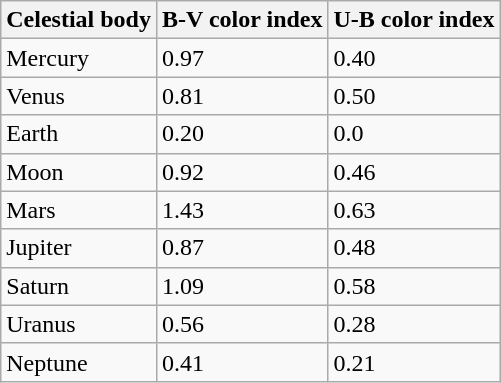<table class="wikitable sortable">
<tr>
<th>Celestial body</th>
<th>B-V color index</th>
<th>U-B color index</th>
</tr>
<tr>
<td>Mercury</td>
<td>0.97</td>
<td>0.40</td>
</tr>
<tr>
<td>Venus</td>
<td>0.81</td>
<td>0.50</td>
</tr>
<tr>
<td>Earth</td>
<td>0.20</td>
<td>0.0</td>
</tr>
<tr>
<td>Moon</td>
<td>0.92</td>
<td>0.46</td>
</tr>
<tr>
<td>Mars</td>
<td>1.43</td>
<td>0.63</td>
</tr>
<tr>
<td>Jupiter</td>
<td>0.87</td>
<td>0.48</td>
</tr>
<tr>
<td>Saturn</td>
<td>1.09</td>
<td>0.58</td>
</tr>
<tr>
<td>Uranus</td>
<td>0.56</td>
<td>0.28</td>
</tr>
<tr>
<td>Neptune</td>
<td>0.41</td>
<td>0.21</td>
</tr>
</table>
